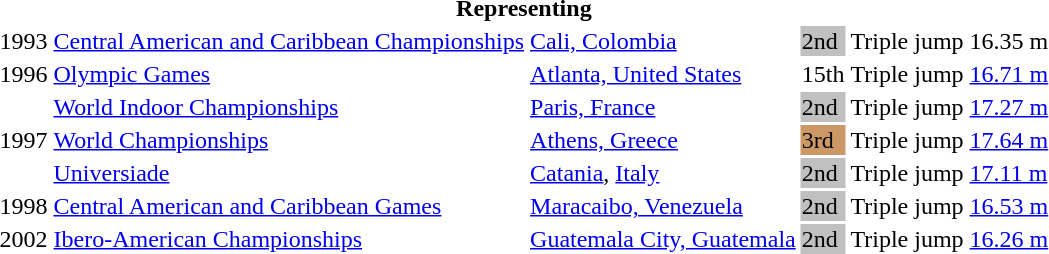<table>
<tr>
<th colspan="6">Representing </th>
</tr>
<tr>
<td>1993</td>
<td><a href='#'>Central American and Caribbean Championships</a></td>
<td><a href='#'>Cali, Colombia</a></td>
<td bgcolor="silver">2nd</td>
<td>Triple jump</td>
<td>16.35 m</td>
</tr>
<tr>
<td>1996</td>
<td><a href='#'>Olympic Games</a></td>
<td><a href='#'>Atlanta, United States</a></td>
<td>15th</td>
<td>Triple jump</td>
<td><a href='#'>16.71 m</a></td>
</tr>
<tr>
<td rowspan=3>1997</td>
<td><a href='#'>World Indoor Championships</a></td>
<td><a href='#'>Paris, France</a></td>
<td bgcolor="silver">2nd</td>
<td>Triple jump</td>
<td><a href='#'>17.27 m</a></td>
</tr>
<tr>
<td><a href='#'>World Championships</a></td>
<td><a href='#'>Athens, Greece</a></td>
<td bgcolor="cc9966">3rd</td>
<td>Triple jump</td>
<td><a href='#'>17.64 m</a></td>
</tr>
<tr>
<td><a href='#'>Universiade</a></td>
<td><a href='#'>Catania</a>, <a href='#'>Italy</a></td>
<td bgcolor="silver">2nd</td>
<td>Triple jump</td>
<td><a href='#'>17.11 m</a></td>
</tr>
<tr>
<td>1998</td>
<td><a href='#'>Central American and Caribbean Games</a></td>
<td><a href='#'>Maracaibo, Venezuela</a></td>
<td bgcolor="silver">2nd</td>
<td>Triple jump</td>
<td><a href='#'>16.53 m</a></td>
</tr>
<tr>
<td>2002</td>
<td><a href='#'>Ibero-American Championships</a></td>
<td><a href='#'>Guatemala City, Guatemala</a></td>
<td bgcolor="silver">2nd</td>
<td>Triple jump</td>
<td><a href='#'>16.26 m</a></td>
</tr>
</table>
